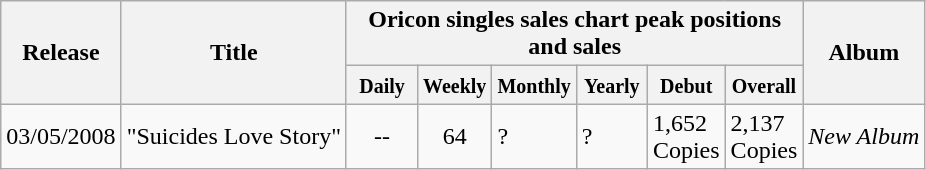<table class="wikitable">
<tr>
<th rowspan="2">Release</th>
<th rowspan="2">Title</th>
<th colspan="6">Oricon singles sales chart peak positions and sales</th>
<th rowspan="2">Album</th>
</tr>
<tr>
<th width="40"><small>Daily</small></th>
<th width="40"><small>Weekly</small></th>
<th width="40"><small>Monthly</small></th>
<th width="40"><small>Yearly</small></th>
<th width="40"><small>Debut</small></th>
<th width="40"><small>Overall</small></th>
</tr>
<tr>
<td>03/05/2008</td>
<td>"Suicides Love Story"</td>
<td align="center">--</td>
<td align="center">64</td>
<td>?</td>
<td>?</td>
<td>1,652 Copies</td>
<td>2,137 Copies</td>
<td><em>New Album</em></td>
</tr>
</table>
